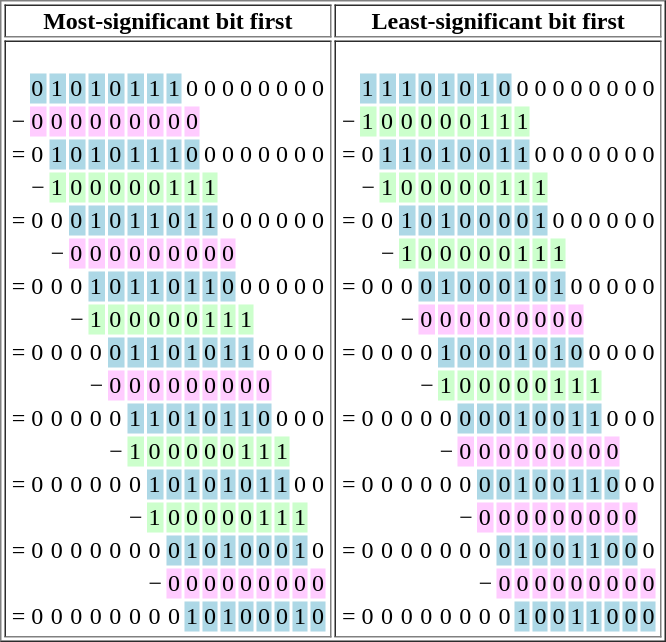<table border="1" style="margin:auto;">
<tr>
<th>Most-significant bit first</th>
<th>Least-significant bit first</th>
</tr>
<tr>
<td><br><table>
<tr>
<td></td>
<td style="background:LightBlue;">0</td>
<td style="background:LightBlue;">1</td>
<td style="background:LightBlue;">0</td>
<td style="background:LightBlue;">1</td>
<td style="background:LightBlue;">0</td>
<td style="background:LightBlue;">1</td>
<td style="background:LightBlue;">1</td>
<td style="background:LightBlue;">1</td>
<td>0</td>
<td>0</td>
<td>0</td>
<td>0</td>
<td>0</td>
<td>0</td>
<td>0</td>
<td>0</td>
</tr>
<tr>
<td>−</td>
<td style="background:#fcf;">0</td>
<td style="background:#fcf;">0</td>
<td style="background:#fcf;">0</td>
<td style="background:#fcf;">0</td>
<td style="background:#fcf;">0</td>
<td style="background:#fcf;">0</td>
<td style="background:#fcf;">0</td>
<td style="background:#fcf;">0</td>
<td style="background:#fcf;">0</td>
</tr>
<tr>
<td>=</td>
<td>0</td>
<td style="background:LightBlue;">1</td>
<td style="background:LightBlue;">0</td>
<td style="background:LightBlue;">1</td>
<td style="background:LightBlue;">0</td>
<td style="background:LightBlue;">1</td>
<td style="background:LightBlue;">1</td>
<td style="background:LightBlue;">1</td>
<td style="background:LightBlue;">0</td>
<td>0</td>
<td>0</td>
<td>0</td>
<td>0</td>
<td>0</td>
<td>0</td>
<td>0</td>
</tr>
<tr>
<td></td>
<td>−</td>
<td style="background:#cfc;">1</td>
<td style="background:#cfc;">0</td>
<td style="background:#cfc;">0</td>
<td style="background:#cfc;">0</td>
<td style="background:#cfc;">0</td>
<td style="background:#cfc;">0</td>
<td style="background:#cfc;">1</td>
<td style="background:#cfc;">1</td>
<td style="background:#cfc;">1</td>
</tr>
<tr>
<td>=</td>
<td>0</td>
<td>0</td>
<td style="background:LightBlue;">0</td>
<td style="background:LightBlue;">1</td>
<td style="background:LightBlue;">0</td>
<td style="background:LightBlue;">1</td>
<td style="background:LightBlue;">1</td>
<td style="background:LightBlue;">0</td>
<td style="background:LightBlue;">1</td>
<td style="background:LightBlue;">1</td>
<td>0</td>
<td>0</td>
<td>0</td>
<td>0</td>
<td>0</td>
<td>0</td>
</tr>
<tr>
<td></td>
<td></td>
<td>−</td>
<td style="background:#fcf;">0</td>
<td style="background:#fcf;">0</td>
<td style="background:#fcf;">0</td>
<td style="background:#fcf;">0</td>
<td style="background:#fcf;">0</td>
<td style="background:#fcf;">0</td>
<td style="background:#fcf;">0</td>
<td style="background:#fcf;">0</td>
<td style="background:#fcf;">0</td>
</tr>
<tr>
<td>=</td>
<td>0</td>
<td>0</td>
<td>0</td>
<td style="background:LightBlue;">1</td>
<td style="background:LightBlue;">0</td>
<td style="background:LightBlue;">1</td>
<td style="background:LightBlue;">1</td>
<td style="background:LightBlue;">0</td>
<td style="background:LightBlue;">1</td>
<td style="background:LightBlue;">1</td>
<td style="background:LightBlue;">0</td>
<td>0</td>
<td>0</td>
<td>0</td>
<td>0</td>
<td>0</td>
</tr>
<tr>
<td></td>
<td></td>
<td></td>
<td>−</td>
<td style="background:#cfc;">1</td>
<td style="background:#cfc;">0</td>
<td style="background:#cfc;">0</td>
<td style="background:#cfc;">0</td>
<td style="background:#cfc;">0</td>
<td style="background:#cfc;">0</td>
<td style="background:#cfc;">1</td>
<td style="background:#cfc;">1</td>
<td style="background:#cfc;">1</td>
</tr>
<tr>
<td>=</td>
<td>0</td>
<td>0</td>
<td>0</td>
<td>0</td>
<td style="background:LightBlue;">0</td>
<td style="background:LightBlue;">1</td>
<td style="background:LightBlue;">1</td>
<td style="background:LightBlue;">0</td>
<td style="background:LightBlue;">1</td>
<td style="background:LightBlue;">0</td>
<td style="background:LightBlue;">1</td>
<td style="background:LightBlue;">1</td>
<td>0</td>
<td>0</td>
<td>0</td>
<td>0</td>
</tr>
<tr>
<td></td>
<td></td>
<td></td>
<td></td>
<td>−</td>
<td style="background:#fcf;">0</td>
<td style="background:#fcf;">0</td>
<td style="background:#fcf;">0</td>
<td style="background:#fcf;">0</td>
<td style="background:#fcf;">0</td>
<td style="background:#fcf;">0</td>
<td style="background:#fcf;">0</td>
<td style="background:#fcf;">0</td>
<td style="background:#fcf;">0</td>
</tr>
<tr>
<td>=</td>
<td>0</td>
<td>0</td>
<td>0</td>
<td>0</td>
<td>0</td>
<td style="background:LightBlue;">1</td>
<td style="background:LightBlue;">1</td>
<td style="background:LightBlue;">0</td>
<td style="background:LightBlue;">1</td>
<td style="background:LightBlue;">0</td>
<td style="background:LightBlue;">1</td>
<td style="background:LightBlue;">1</td>
<td style="background:LightBlue;">0</td>
<td>0</td>
<td>0</td>
<td>0</td>
</tr>
<tr>
<td></td>
<td></td>
<td></td>
<td></td>
<td></td>
<td>−</td>
<td style="background:#cfc;">1</td>
<td style="background:#cfc;">0</td>
<td style="background:#cfc;">0</td>
<td style="background:#cfc;">0</td>
<td style="background:#cfc;">0</td>
<td style="background:#cfc;">0</td>
<td style="background:#cfc;">1</td>
<td style="background:#cfc;">1</td>
<td style="background:#cfc;">1</td>
</tr>
<tr>
<td>=</td>
<td>0</td>
<td>0</td>
<td>0</td>
<td>0</td>
<td>0</td>
<td>0</td>
<td style="background:LightBlue;">1</td>
<td style="background:LightBlue;">0</td>
<td style="background:LightBlue;">1</td>
<td style="background:LightBlue;">0</td>
<td style="background:LightBlue;">1</td>
<td style="background:LightBlue;">0</td>
<td style="background:LightBlue;">1</td>
<td style="background:LightBlue;">1</td>
<td>0</td>
<td>0</td>
</tr>
<tr>
<td></td>
<td></td>
<td></td>
<td></td>
<td></td>
<td></td>
<td>−</td>
<td style="background:#cfc;">1</td>
<td style="background:#cfc;">0</td>
<td style="background:#cfc;">0</td>
<td style="background:#cfc;">0</td>
<td style="background:#cfc;">0</td>
<td style="background:#cfc;">0</td>
<td style="background:#cfc;">1</td>
<td style="background:#cfc;">1</td>
<td style="background:#cfc;">1</td>
</tr>
<tr>
<td>=</td>
<td>0</td>
<td>0</td>
<td>0</td>
<td>0</td>
<td>0</td>
<td>0</td>
<td>0</td>
<td style="background:LightBlue;">0</td>
<td style="background:LightBlue;">1</td>
<td style="background:LightBlue;">0</td>
<td style="background:LightBlue;">1</td>
<td style="background:LightBlue;">0</td>
<td style="background:LightBlue;">0</td>
<td style="background:LightBlue;">0</td>
<td style="background:LightBlue;">1</td>
<td>0</td>
</tr>
<tr>
<td></td>
<td></td>
<td></td>
<td></td>
<td></td>
<td></td>
<td></td>
<td>−</td>
<td style="background:#fcf;">0</td>
<td style="background:#fcf;">0</td>
<td style="background:#fcf;">0</td>
<td style="background:#fcf;">0</td>
<td style="background:#fcf;">0</td>
<td style="background:#fcf;">0</td>
<td style="background:#fcf;">0</td>
<td style="background:#fcf;">0</td>
<td style="background:#fcf;">0</td>
</tr>
<tr>
<td>=</td>
<td>0</td>
<td>0</td>
<td>0</td>
<td>0</td>
<td>0</td>
<td>0</td>
<td>0</td>
<td>0</td>
<td style="background:LightBlue;">1</td>
<td style="background:LightBlue;">0</td>
<td style="background:LightBlue;">1</td>
<td style="background:LightBlue;">0</td>
<td style="background:LightBlue;">0</td>
<td style="background:LightBlue;">0</td>
<td style="background:LightBlue;">1</td>
<td style="background:LightBlue;">0</td>
</tr>
</table>
</td>
<td><br><table border="0">
<tr>
<td></td>
<td style="background:LightBlue;">1</td>
<td style="background:LightBlue;">1</td>
<td style="background:LightBlue;">1</td>
<td style="background:LightBlue;">0</td>
<td style="background:LightBlue;">1</td>
<td style="background:LightBlue;">0</td>
<td style="background:LightBlue;">1</td>
<td style="background:LightBlue;">0</td>
<td>0</td>
<td>0</td>
<td>0</td>
<td>0</td>
<td>0</td>
<td>0</td>
<td>0</td>
<td>0</td>
</tr>
<tr>
<td>−</td>
<td style="background:#cfc;">1</td>
<td style="background:#cfc;">0</td>
<td style="background:#cfc;">0</td>
<td style="background:#cfc;">0</td>
<td style="background:#cfc;">0</td>
<td style="background:#cfc;">0</td>
<td style="background:#cfc;">1</td>
<td style="background:#cfc;">1</td>
<td style="background:#cfc;">1</td>
</tr>
<tr>
<td>=</td>
<td>0</td>
<td style="background:LightBlue;">1</td>
<td style="background:LightBlue;">1</td>
<td style="background:LightBlue;">0</td>
<td style="background:LightBlue;">1</td>
<td style="background:LightBlue;">0</td>
<td style="background:LightBlue;">0</td>
<td style="background:LightBlue;">1</td>
<td style="background:LightBlue;">1</td>
<td>0</td>
<td>0</td>
<td>0</td>
<td>0</td>
<td>0</td>
<td>0</td>
<td>0</td>
</tr>
<tr>
<td></td>
<td>−</td>
<td style="background:#cfc;">1</td>
<td style="background:#cfc;">0</td>
<td style="background:#cfc;">0</td>
<td style="background:#cfc;">0</td>
<td style="background:#cfc;">0</td>
<td style="background:#cfc;">0</td>
<td style="background:#cfc;">1</td>
<td style="background:#cfc;">1</td>
<td style="background:#cfc;">1</td>
</tr>
<tr>
<td>=</td>
<td>0</td>
<td>0</td>
<td style="background:LightBlue;">1</td>
<td style="background:LightBlue;">0</td>
<td style="background:LightBlue;">1</td>
<td style="background:LightBlue;">0</td>
<td style="background:LightBlue;">0</td>
<td style="background:LightBlue;">0</td>
<td style="background:LightBlue;">0</td>
<td style="background:LightBlue;">1</td>
<td>0</td>
<td>0</td>
<td>0</td>
<td>0</td>
<td>0</td>
<td>0</td>
</tr>
<tr>
<td></td>
<td></td>
<td>−</td>
<td style="background:#cfc;">1</td>
<td style="background:#cfc;">0</td>
<td style="background:#cfc;">0</td>
<td style="background:#cfc;">0</td>
<td style="background:#cfc;">0</td>
<td style="background:#cfc;">0</td>
<td style="background:#cfc;">1</td>
<td style="background:#cfc;">1</td>
<td style="background:#cfc;">1</td>
</tr>
<tr>
<td>=</td>
<td>0</td>
<td>0</td>
<td>0</td>
<td style="background:LightBlue;">0</td>
<td style="background:LightBlue;">1</td>
<td style="background:LightBlue;">0</td>
<td style="background:LightBlue;">0</td>
<td style="background:LightBlue;">0</td>
<td style="background:LightBlue;">1</td>
<td style="background:LightBlue;">0</td>
<td style="background:LightBlue;">1</td>
<td>0</td>
<td>0</td>
<td>0</td>
<td>0</td>
<td>0</td>
</tr>
<tr>
<td></td>
<td></td>
<td></td>
<td>−</td>
<td style="background:#fcf;">0</td>
<td style="background:#fcf;">0</td>
<td style="background:#fcf;">0</td>
<td style="background:#fcf;">0</td>
<td style="background:#fcf;">0</td>
<td style="background:#fcf;">0</td>
<td style="background:#fcf;">0</td>
<td style="background:#fcf;">0</td>
<td style="background:#fcf;">0</td>
</tr>
<tr>
<td>=</td>
<td>0</td>
<td>0</td>
<td>0</td>
<td>0</td>
<td style="background:LightBlue;">1</td>
<td style="background:LightBlue;">0</td>
<td style="background:LightBlue;">0</td>
<td style="background:LightBlue;">0</td>
<td style="background:LightBlue;">1</td>
<td style="background:LightBlue;">0</td>
<td style="background:LightBlue;">1</td>
<td style="background:LightBlue;">0</td>
<td>0</td>
<td>0</td>
<td>0</td>
<td>0</td>
</tr>
<tr>
<td></td>
<td></td>
<td></td>
<td></td>
<td>−</td>
<td style="background:#cfc;">1</td>
<td style="background:#cfc;">0</td>
<td style="background:#cfc;">0</td>
<td style="background:#cfc;">0</td>
<td style="background:#cfc;">0</td>
<td style="background:#cfc;">0</td>
<td style="background:#cfc;">1</td>
<td style="background:#cfc;">1</td>
<td style="background:#cfc;">1</td>
</tr>
<tr>
<td>=</td>
<td>0</td>
<td>0</td>
<td>0</td>
<td>0</td>
<td>0</td>
<td style="background:LightBlue;">0</td>
<td style="background:LightBlue;">0</td>
<td style="background:LightBlue;">0</td>
<td style="background:LightBlue;">1</td>
<td style="background:LightBlue;">0</td>
<td style="background:LightBlue;">0</td>
<td style="background:LightBlue;">1</td>
<td style="background:LightBlue;">1</td>
<td>0</td>
<td>0</td>
<td>0</td>
</tr>
<tr>
<td></td>
<td></td>
<td></td>
<td></td>
<td></td>
<td>−</td>
<td style="background:#fcf;">0</td>
<td style="background:#fcf;">0</td>
<td style="background:#fcf;">0</td>
<td style="background:#fcf;">0</td>
<td style="background:#fcf;">0</td>
<td style="background:#fcf;">0</td>
<td style="background:#fcf;">0</td>
<td style="background:#fcf;">0</td>
<td style="background:#fcf;">0</td>
</tr>
<tr>
<td>=</td>
<td>0</td>
<td>0</td>
<td>0</td>
<td>0</td>
<td>0</td>
<td>0</td>
<td style="background:LightBlue;">0</td>
<td style="background:LightBlue;">0</td>
<td style="background:LightBlue;">1</td>
<td style="background:LightBlue;">0</td>
<td style="background:LightBlue;">0</td>
<td style="background:LightBlue;">1</td>
<td style="background:LightBlue;">1</td>
<td style="background:LightBlue;">0</td>
<td>0</td>
<td>0</td>
</tr>
<tr>
<td></td>
<td></td>
<td></td>
<td></td>
<td></td>
<td></td>
<td>−</td>
<td style="background:#fcf;">0</td>
<td style="background:#fcf;">0</td>
<td style="background:#fcf;">0</td>
<td style="background:#fcf;">0</td>
<td style="background:#fcf;">0</td>
<td style="background:#fcf;">0</td>
<td style="background:#fcf;">0</td>
<td style="background:#fcf;">0</td>
<td style="background:#fcf;">0</td>
</tr>
<tr>
<td>=</td>
<td>0</td>
<td>0</td>
<td>0</td>
<td>0</td>
<td>0</td>
<td>0</td>
<td>0</td>
<td style="background:LightBlue;">0</td>
<td style="background:LightBlue;">1</td>
<td style="background:LightBlue;">0</td>
<td style="background:LightBlue;">0</td>
<td style="background:LightBlue;">1</td>
<td style="background:LightBlue;">1</td>
<td style="background:LightBlue;">0</td>
<td style="background:LightBlue;">0</td>
<td>0</td>
</tr>
<tr>
<td></td>
<td></td>
<td></td>
<td></td>
<td></td>
<td></td>
<td></td>
<td>−</td>
<td style="background:#fcf;">0</td>
<td style="background:#fcf;">0</td>
<td style="background:#fcf;">0</td>
<td style="background:#fcf;">0</td>
<td style="background:#fcf;">0</td>
<td style="background:#fcf;">0</td>
<td style="background:#fcf;">0</td>
<td style="background:#fcf;">0</td>
<td style="background:#fcf;">0</td>
</tr>
<tr>
<td>=</td>
<td>0</td>
<td>0</td>
<td>0</td>
<td>0</td>
<td>0</td>
<td>0</td>
<td>0</td>
<td>0</td>
<td style="background:LightBlue;">1</td>
<td style="background:LightBlue;">0</td>
<td style="background:LightBlue;">0</td>
<td style="background:LightBlue;">1</td>
<td style="background:LightBlue;">1</td>
<td style="background:LightBlue;">0</td>
<td style="background:LightBlue;">0</td>
<td style="background:LightBlue;">0</td>
</tr>
</table>
</td>
</tr>
</table>
